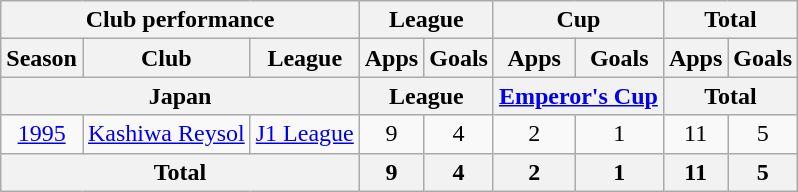<table class="wikitable" style="text-align:center;">
<tr>
<th colspan=3>Club performance</th>
<th colspan=2>League</th>
<th colspan=2>Cup</th>
<th colspan=2>Total</th>
</tr>
<tr>
<th>Season</th>
<th>Club</th>
<th>League</th>
<th>Apps</th>
<th>Goals</th>
<th>Apps</th>
<th>Goals</th>
<th>Apps</th>
<th>Goals</th>
</tr>
<tr>
<th colspan=3>Japan</th>
<th colspan=2>League</th>
<th colspan=2><a href='#'>Emperor's Cup</a></th>
<th colspan=2>Total</th>
</tr>
<tr>
<td><a href='#'>1995</a></td>
<td><a href='#'>Kashiwa Reysol</a></td>
<td><a href='#'>J1 League</a></td>
<td>9</td>
<td>4</td>
<td>2</td>
<td>1</td>
<td>11</td>
<td>5</td>
</tr>
<tr>
<th colspan=3>Total</th>
<th>9</th>
<th>4</th>
<th>2</th>
<th>1</th>
<th>11</th>
<th>5</th>
</tr>
</table>
